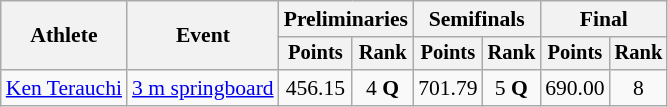<table class=wikitable style="font-size:90%">
<tr>
<th rowspan="2">Athlete</th>
<th rowspan="2">Event</th>
<th colspan="2">Preliminaries</th>
<th colspan="2">Semifinals</th>
<th colspan="2">Final</th>
</tr>
<tr style="font-size:95%">
<th>Points</th>
<th>Rank</th>
<th>Points</th>
<th>Rank</th>
<th>Points</th>
<th>Rank</th>
</tr>
<tr align=center>
<td align=left><a href='#'>Ken Terauchi</a></td>
<td align=left><a href='#'>3 m springboard</a></td>
<td>456.15</td>
<td>4 <strong>Q</strong></td>
<td>701.79</td>
<td>5 <strong>Q</strong></td>
<td>690.00</td>
<td>8</td>
</tr>
</table>
